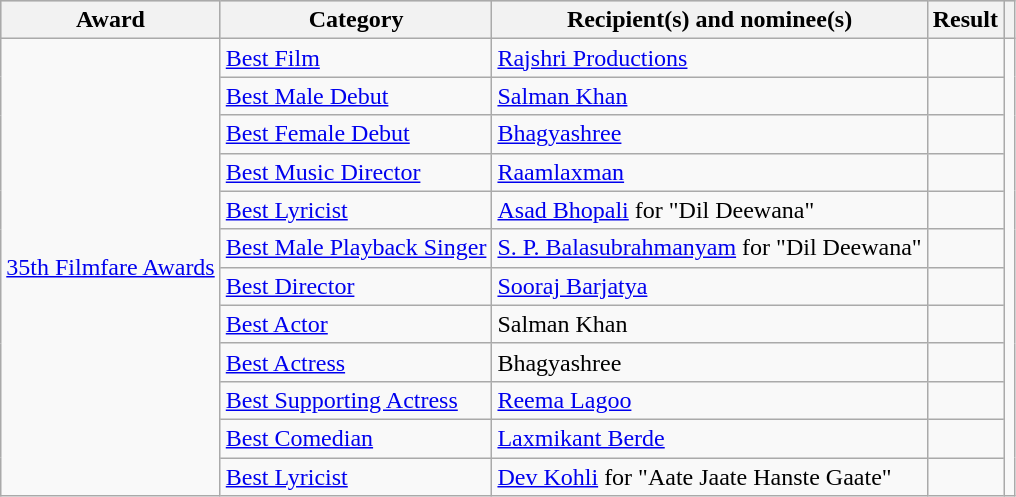<table class="wikitable sortable">
<tr style="background:#ccc; text-align:center;" bgcolor="#B0C4DE">
<th scope="col">Award</th>
<th scope="col">Category</th>
<th scope="col">Recipient(s) and nominee(s)</th>
<th scope="col">Result</th>
<th scope="col" class="unsortable"></th>
</tr>
<tr>
<td rowspan="12"><a href='#'>35th Filmfare Awards</a></td>
<td><a href='#'>Best Film</a></td>
<td><a href='#'>Rajshri Productions</a></td>
<td></td>
<td style="text-align:center;" rowspan="12"><br></td>
</tr>
<tr>
<td><a href='#'>Best Male Debut</a></td>
<td><a href='#'>Salman Khan</a></td>
<td></td>
</tr>
<tr>
<td><a href='#'>Best Female Debut</a></td>
<td><a href='#'>Bhagyashree</a></td>
<td></td>
</tr>
<tr>
<td><a href='#'>Best Music Director</a></td>
<td><a href='#'>Raamlaxman</a></td>
<td></td>
</tr>
<tr>
<td><a href='#'>Best Lyricist</a></td>
<td><a href='#'>Asad Bhopali</a> for "Dil Deewana"</td>
<td></td>
</tr>
<tr>
<td><a href='#'>Best Male Playback Singer</a></td>
<td><a href='#'>S. P. Balasubrahmanyam</a> for "Dil Deewana"</td>
<td></td>
</tr>
<tr>
<td><a href='#'>Best Director</a></td>
<td><a href='#'>Sooraj Barjatya</a></td>
<td></td>
</tr>
<tr>
<td><a href='#'>Best Actor</a></td>
<td>Salman Khan</td>
<td></td>
</tr>
<tr>
<td><a href='#'>Best Actress</a></td>
<td>Bhagyashree</td>
<td></td>
</tr>
<tr>
<td><a href='#'>Best Supporting Actress</a></td>
<td><a href='#'>Reema Lagoo</a></td>
<td></td>
</tr>
<tr>
<td><a href='#'>Best Comedian</a></td>
<td><a href='#'>Laxmikant Berde</a></td>
<td></td>
</tr>
<tr>
<td><a href='#'>Best Lyricist</a></td>
<td><a href='#'>Dev Kohli</a> for "Aate Jaate Hanste Gaate"</td>
<td></td>
</tr>
</table>
